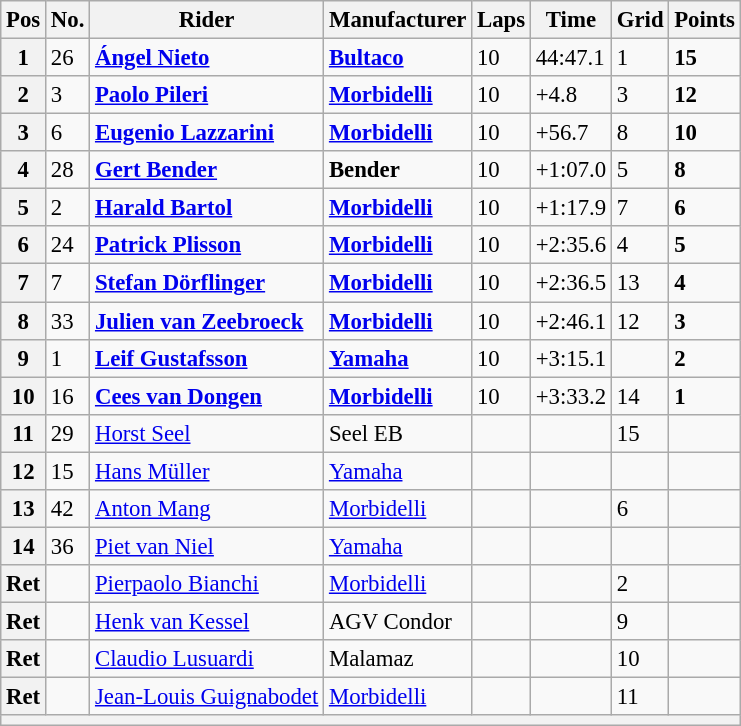<table class="wikitable" style="font-size: 95%;">
<tr>
<th>Pos</th>
<th>No.</th>
<th>Rider</th>
<th>Manufacturer</th>
<th>Laps</th>
<th>Time</th>
<th>Grid</th>
<th>Points</th>
</tr>
<tr>
<th>1</th>
<td>26</td>
<td> <strong><a href='#'>Ángel Nieto</a></strong></td>
<td><strong><a href='#'>Bultaco</a></strong></td>
<td>10</td>
<td>44:47.1</td>
<td>1</td>
<td><strong>15</strong></td>
</tr>
<tr>
<th>2</th>
<td>3</td>
<td> <strong><a href='#'>Paolo Pileri</a></strong></td>
<td><strong><a href='#'>Morbidelli</a></strong></td>
<td>10</td>
<td>+4.8</td>
<td>3</td>
<td><strong>12</strong></td>
</tr>
<tr>
<th>3</th>
<td>6</td>
<td> <strong><a href='#'>Eugenio Lazzarini</a></strong></td>
<td><strong><a href='#'>Morbidelli</a></strong></td>
<td>10</td>
<td>+56.7</td>
<td>8</td>
<td><strong>10</strong></td>
</tr>
<tr>
<th>4</th>
<td>28</td>
<td> <strong><a href='#'>Gert Bender</a></strong></td>
<td><strong>Bender</strong></td>
<td>10</td>
<td>+1:07.0</td>
<td>5</td>
<td><strong>8</strong></td>
</tr>
<tr>
<th>5</th>
<td>2</td>
<td> <strong><a href='#'>Harald Bartol</a></strong></td>
<td><strong><a href='#'>Morbidelli</a></strong></td>
<td>10</td>
<td>+1:17.9</td>
<td>7</td>
<td><strong>6</strong></td>
</tr>
<tr>
<th>6</th>
<td>24</td>
<td> <strong><a href='#'>Patrick Plisson</a></strong></td>
<td><strong><a href='#'>Morbidelli</a></strong></td>
<td>10</td>
<td>+2:35.6</td>
<td>4</td>
<td><strong>5</strong></td>
</tr>
<tr>
<th>7</th>
<td>7</td>
<td> <strong><a href='#'>Stefan Dörflinger</a></strong></td>
<td><strong><a href='#'>Morbidelli</a></strong></td>
<td>10</td>
<td>+2:36.5</td>
<td>13</td>
<td><strong>4</strong></td>
</tr>
<tr>
<th>8</th>
<td>33</td>
<td> <strong><a href='#'>Julien van Zeebroeck</a></strong></td>
<td><strong><a href='#'>Morbidelli</a></strong></td>
<td>10</td>
<td>+2:46.1</td>
<td>12</td>
<td><strong>3</strong></td>
</tr>
<tr>
<th>9</th>
<td>1</td>
<td> <strong><a href='#'>Leif Gustafsson</a></strong></td>
<td><strong><a href='#'>Yamaha</a></strong></td>
<td>10</td>
<td>+3:15.1</td>
<td></td>
<td><strong>2</strong></td>
</tr>
<tr>
<th>10</th>
<td>16</td>
<td> <strong><a href='#'>Cees van Dongen</a></strong></td>
<td><strong><a href='#'>Morbidelli</a></strong></td>
<td>10</td>
<td>+3:33.2</td>
<td>14</td>
<td><strong>1</strong></td>
</tr>
<tr>
<th>11</th>
<td>29</td>
<td> <a href='#'>Horst Seel</a></td>
<td>Seel EB</td>
<td></td>
<td></td>
<td>15</td>
<td></td>
</tr>
<tr>
<th>12</th>
<td>15</td>
<td> <a href='#'>Hans Müller</a></td>
<td><a href='#'>Yamaha</a></td>
<td></td>
<td></td>
<td></td>
<td></td>
</tr>
<tr>
<th>13</th>
<td>42</td>
<td> <a href='#'>Anton Mang</a></td>
<td><a href='#'>Morbidelli</a></td>
<td></td>
<td></td>
<td>6</td>
<td></td>
</tr>
<tr>
<th>14</th>
<td>36</td>
<td> <a href='#'>Piet van Niel</a></td>
<td><a href='#'>Yamaha</a></td>
<td></td>
<td></td>
<td></td>
<td></td>
</tr>
<tr>
<th>Ret</th>
<td></td>
<td> <a href='#'>Pierpaolo Bianchi</a></td>
<td><a href='#'>Morbidelli</a></td>
<td></td>
<td></td>
<td>2</td>
<td></td>
</tr>
<tr>
<th>Ret</th>
<td></td>
<td> <a href='#'>Henk van Kessel</a></td>
<td>AGV Condor</td>
<td></td>
<td></td>
<td>9</td>
<td></td>
</tr>
<tr>
<th>Ret</th>
<td></td>
<td> <a href='#'>Claudio Lusuardi</a></td>
<td>Malamaz</td>
<td></td>
<td></td>
<td>10</td>
<td></td>
</tr>
<tr>
<th>Ret</th>
<td></td>
<td> <a href='#'>Jean-Louis Guignabodet</a></td>
<td><a href='#'>Morbidelli</a></td>
<td></td>
<td></td>
<td>11</td>
<td></td>
</tr>
<tr>
<th colspan=8></th>
</tr>
</table>
